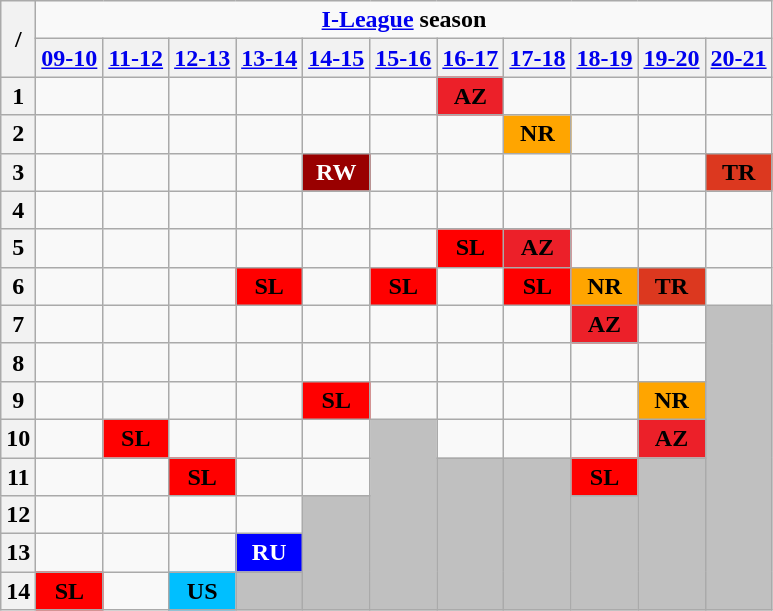<table class="wikitable" style="text-align: center; font-size:100%">
<tr>
<th rowspan="2">/</th>
<td colspan="11"><strong><a href='#'>I-League</a> season</strong></td>
</tr>
<tr>
<th><strong><a href='#'>09-10</a></strong></th>
<th><strong><a href='#'>11-12</a></strong></th>
<th><strong><a href='#'>12-13</a></strong></th>
<th><strong><a href='#'>13-14</a></strong></th>
<th><strong><a href='#'>14-15</a></strong></th>
<th><strong><a href='#'>15-16</a></strong></th>
<th><strong><a href='#'>16-17</a></strong></th>
<th><strong><a href='#'>17-18</a></strong></th>
<th><strong><a href='#'>18-19</a></strong></th>
<th><strong><a href='#'>19-20</a></strong></th>
<th><strong><a href='#'>20-21</a></strong></th>
</tr>
<tr>
<th>1</th>
<td></td>
<td></td>
<td></td>
<td></td>
<td></td>
<td></td>
<td style="background-color:#EC2029;color:#000000;"><strong>AZ</strong></td>
<td></td>
<td></td>
<td></td>
<td></td>
</tr>
<tr>
<th>2</th>
<td></td>
<td></td>
<td></td>
<td></td>
<td></td>
<td></td>
<td></td>
<td style="background-color:Orange;color:#000000;"><strong>NR</strong></td>
<td></td>
<td></td>
<td></td>
</tr>
<tr>
<th>3</th>
<td></td>
<td></td>
<td></td>
<td></td>
<td style="background-color:#990000;color:#FFFFFF;"><strong>RW</strong></td>
<td></td>
<td></td>
<td></td>
<td></td>
<td></td>
<td style="background-color:#DC381F;color:#000000;"><strong>TR</strong></td>
</tr>
<tr>
<th>4</th>
<td></td>
<td></td>
<td></td>
<td></td>
<td></td>
<td></td>
<td></td>
<td></td>
<td></td>
<td></td>
<td></td>
</tr>
<tr>
<th>5</th>
<td></td>
<td></td>
<td></td>
<td></td>
<td></td>
<td></td>
<td style="background-color:#FF0000;color:#000000;"><strong>SL</strong></td>
<td style="background-color:#EC2029;color:#000000;"><strong>AZ</strong></td>
<td></td>
<td></td>
<td></td>
</tr>
<tr>
<th>6</th>
<td></td>
<td></td>
<td></td>
<td style="background-color:#FF0000;color:#000000;"><strong>SL</strong></td>
<td></td>
<td style="background-color:#FF0000;color:#000000;"><strong>SL</strong></td>
<td></td>
<td style="background-color:#FF0000;color:#000000;"><strong>SL</strong></td>
<td style="background-color:Orange;color:#000000;"><strong>NR</strong></td>
<td style="background-color:#DC381F;color:#000000;"><strong>TR</strong></td>
<td></td>
</tr>
<tr>
<th>7</th>
<td></td>
<td></td>
<td></td>
<td></td>
<td></td>
<td></td>
<td></td>
<td></td>
<td style="background-color:#EC2029;color:#000000;"><strong>AZ</strong></td>
<td></td>
<td rowspan="8" style="background:#c0c0c0"></td>
</tr>
<tr>
<th>8</th>
<td></td>
<td></td>
<td></td>
<td></td>
<td></td>
<td></td>
<td></td>
<td></td>
<td></td>
<td></td>
</tr>
<tr>
<th>9</th>
<td></td>
<td></td>
<td></td>
<td></td>
<td style="background-color:#FF0000;color:#000000;"><strong>SL</strong></td>
<td></td>
<td></td>
<td></td>
<td></td>
<td style="background-color:Orange;color:#000000;"><strong>NR</strong></td>
</tr>
<tr>
<th>10</th>
<td></td>
<td style="background-color:#FF0000;color:#000000;"><strong>SL</strong></td>
<td></td>
<td></td>
<td></td>
<td rowspan="5" style="background:#c0c0c0"></td>
<td></td>
<td></td>
<td></td>
<td style="background-color:#EC2029;color:#000000;"><strong>AZ</strong></td>
</tr>
<tr>
<th>11</th>
<td></td>
<td></td>
<td style="background-color:#FF0000;color:#000000;"><strong>SL</strong></td>
<td></td>
<td></td>
<td rowspan="4" style="background:#c0c0c0"></td>
<td rowspan="4" style="background:#c0c0c0"></td>
<td style="background-color:#FF0000;color:#000000;"><strong>SL</strong></td>
<td rowspan="4" style="background:#c0c0c0"></td>
</tr>
<tr>
<th>12</th>
<td></td>
<td></td>
<td></td>
<td></td>
<td rowspan="3" style="background:#c0c0c0"></td>
<td rowspan="3" style="background:#c0c0c0"></td>
</tr>
<tr>
<th>13</th>
<td></td>
<td></td>
<td></td>
<td style="background-color:#0000FF;color:#FFFFFF;"><strong>RU</strong></td>
</tr>
<tr>
<th>14</th>
<td style="background-color:#FF0000;color:#000000;"><strong>SL</strong></td>
<td></td>
<td style="background-color:#00BFFF;color:#000000;"><strong>US</strong></td>
<td style="background:#c0c0c0"></td>
</tr>
</table>
